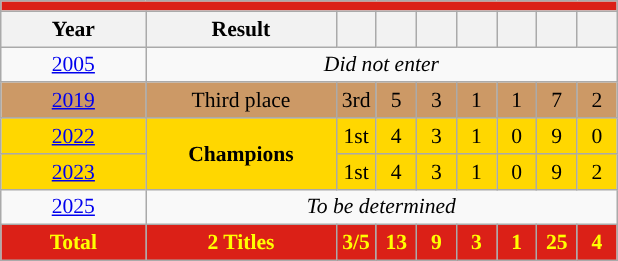<table class="wikitable" style="text-align: center;font-size:90%;">
<tr>
<th colspan="9" style="background: #DB2017; color: #FFFF00;"><a href='#'></a></th>
</tr>
<tr>
<th width="90">Year</th>
<th width="120">Result</th>
<th width="20"></th>
<th width="20"></th>
<th width="20"></th>
<th width="20"></th>
<th width="20"></th>
<th width="20"></th>
<th width="20"></th>
</tr>
<tr>
<td> <a href='#'>2005</a></td>
<td colspan="8" rowspan="1"><em>Did not enter</em></td>
</tr>
<tr style="background-color:#cc9966;">
<td> <a href='#'>2019</a></td>
<td>Third place</td>
<td>3rd</td>
<td>5</td>
<td>3</td>
<td>1</td>
<td>1</td>
<td>7</td>
<td>2</td>
</tr>
<tr style="background-color:gold;">
<td> <a href='#'>2022</a></td>
<td rowspan="2"><strong>Champions</strong></td>
<td>1st</td>
<td>4</td>
<td>3</td>
<td>1</td>
<td>0</td>
<td>9</td>
<td>0</td>
</tr>
<tr style="background-color:gold;">
<td> <a href='#'>2023</a></td>
<td>1st</td>
<td>4</td>
<td>3</td>
<td>1</td>
<td>0</td>
<td>9</td>
<td>2</td>
</tr>
<tr>
<td> <a href='#'>2025</a></td>
<td colspan="8"><em>To be determined</em></td>
</tr>
<tr>
<td colspan="1" style="background: #DB2017; color: #FFFF00;"><strong>Total</strong></td>
<td style="background: #DB2017; color: #FFFF00;"><strong>2 Titles</strong></td>
<td style="background: #DB2017; color: #FFFF00;"><strong>3/5</strong></td>
<td style="background: #DB2017; color: #FFFF00;"><strong>13</strong></td>
<td style="background: #DB2017; color: #FFFF00;"><strong>9</strong></td>
<td style="background: #DB2017; color: #FFFF00;"><strong>3</strong></td>
<td style="background: #DB2017; color: #FFFF00;"><strong>1</strong></td>
<td style="background: #DB2017; color: #FFFF00;"><strong>25</strong></td>
<td style="background: #DB2017; color: #FFFF00;"><strong>4</strong></td>
</tr>
</table>
